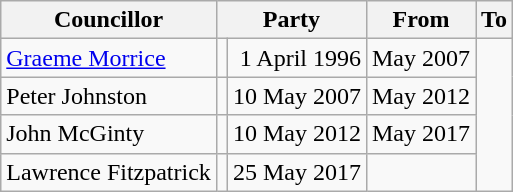<table class=wikitable>
<tr>
<th>Councillor</th>
<th colspan=2>Party</th>
<th>From</th>
<th>To</th>
</tr>
<tr>
<td><a href='#'>Graeme Morrice</a></td>
<td></td>
<td align=right>1 April 1996</td>
<td align="right">May 2007</td>
</tr>
<tr>
<td>Peter Johnston</td>
<td></td>
<td align=right>10 May 2007</td>
<td align=right>May 2012</td>
</tr>
<tr>
<td>John McGinty</td>
<td></td>
<td align=right>10 May 2012</td>
<td align=right>May 2017</td>
</tr>
<tr>
<td>Lawrence Fitzpatrick</td>
<td></td>
<td align=right>25 May 2017</td>
<td align=right></td>
</tr>
</table>
